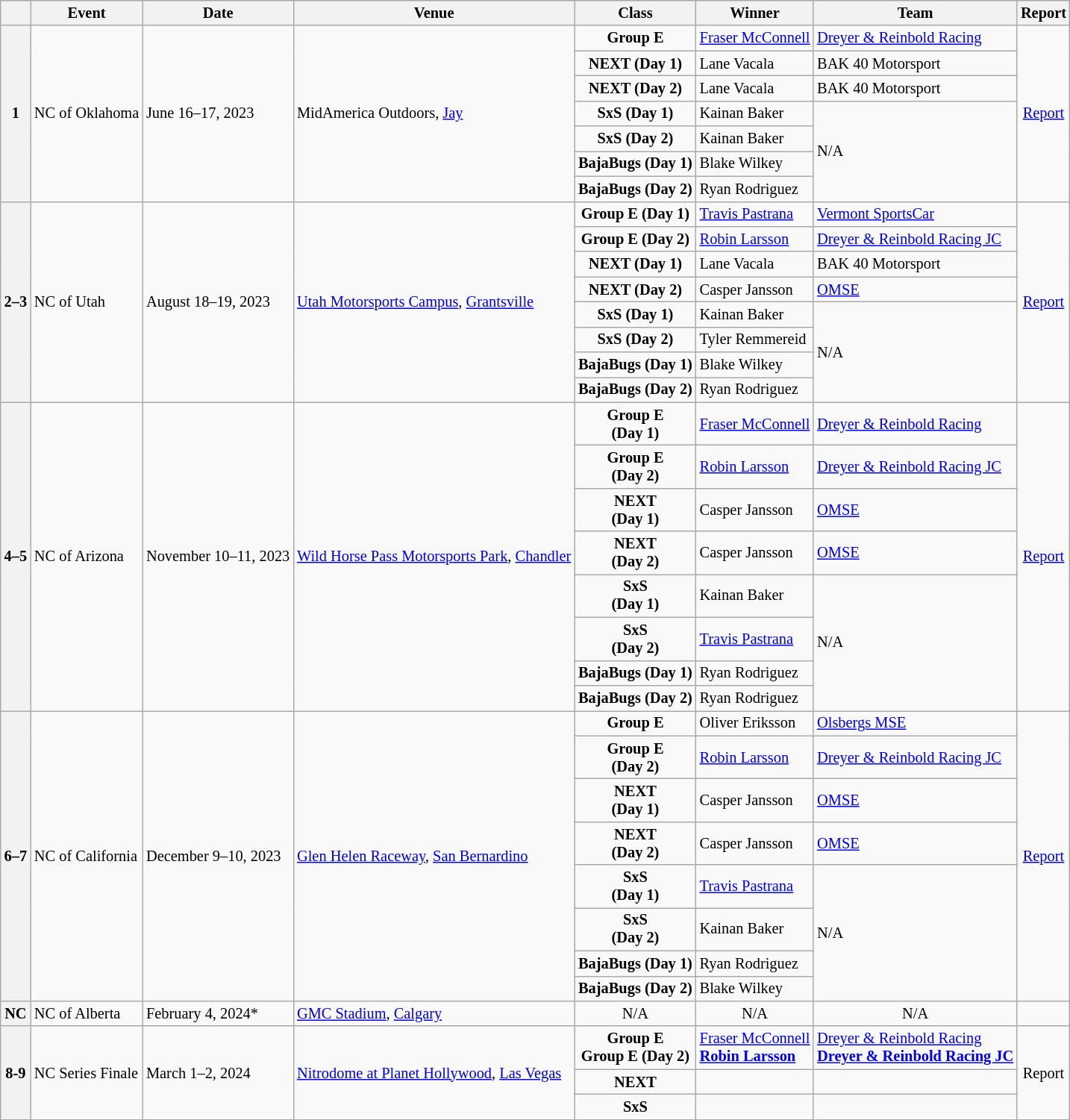<table class="wikitable" style="font-size:85%;">
<tr>
<th></th>
<th>Event</th>
<th>Date</th>
<th>Venue</th>
<th>Class</th>
<th>Winner</th>
<th>Team</th>
<th>Report</th>
</tr>
<tr>
<th rowspan="7">1</th>
<td rowspan="7"> NC of Oklahoma</td>
<td rowspan="7">June 16–17, 2023</td>
<td rowspan="7">MidAmerica Outdoors, <a href='#'>Jay</a></td>
<td align="center"><strong><span>Group E</span></strong></td>
<td> <a href='#'>Fraser McConnell</a></td>
<td> <a href='#'>Dreyer & Reinbold Racing</a></td>
<td rowspan="7" align="center"><a href='#'>Report</a></td>
</tr>
<tr>
<td align="center"><strong><span>NEXT (Day 1)</span></strong></td>
<td> Lane Vacala</td>
<td> BAK 40 Motorsport</td>
</tr>
<tr>
<td align="center"><strong><span>NEXT (Day 2)</span></strong></td>
<td> Lane Vacala</td>
<td> BAK 40 Motorsport</td>
</tr>
<tr>
<td align="center"><strong><span>SxS (Day 1)</span></strong></td>
<td> Kainan Baker</td>
<td rowspan="4">N/A</td>
</tr>
<tr>
<td align="center"><strong><span>SxS (Day 2)</span></strong></td>
<td> Kainan Baker</td>
</tr>
<tr>
<td align="center"><strong><span>BajaBugs (Day 1)</span></strong></td>
<td> Blake Wilkey</td>
</tr>
<tr>
<td align="center"><strong><span>BajaBugs (Day 2)</span></strong></td>
<td> Ryan Rodriguez</td>
</tr>
<tr>
<th rowspan="8">2–3</th>
<td rowspan="8"> NC of Utah</td>
<td rowspan="8">August 18–19, 2023</td>
<td rowspan="8"><a href='#'>Utah Motorsports Campus</a>, <a href='#'>Grantsville</a></td>
<td align="center"><strong><span>Group E (Day 1)</span></strong></td>
<td> <a href='#'>Travis Pastrana</a></td>
<td> <a href='#'>Vermont SportsCar</a></td>
<td rowspan="8" align="center"><a href='#'>Report</a></td>
</tr>
<tr>
<td align="center"><strong><span>Group E (Day 2)</span></strong></td>
<td> <a href='#'>Robin Larsson</a></td>
<td> <a href='#'>Dreyer & Reinbold Racing JC</a></td>
</tr>
<tr>
<td align="center"><strong><span>NEXT (Day 1)</span></strong></td>
<td> Lane Vacala</td>
<td> BAK 40 Motorsport</td>
</tr>
<tr>
<td align="center"><strong><span>NEXT (Day 2)</span></strong></td>
<td> Casper Jansson</td>
<td> <a href='#'>OMSE</a></td>
</tr>
<tr>
<td align="center"><strong><span>SxS (Day 1)</span></strong></td>
<td> Kainan Baker</td>
<td rowspan="4">N/A</td>
</tr>
<tr>
<td align="center"><strong><span>SxS (Day 2)</span></strong></td>
<td> Tyler Remmereid</td>
</tr>
<tr>
<td align="center"><strong><span>BajaBugs (Day 1)</span></strong></td>
<td> Blake Wilkey</td>
</tr>
<tr>
<td align="center"><strong><span>BajaBugs (Day 2)</span></strong></td>
<td> Ryan Rodriguez</td>
</tr>
<tr>
<th rowspan="8">4–5</th>
<td rowspan="8"> NC of Arizona</td>
<td rowspan="8">November 10–11, 2023</td>
<td rowspan="8"><a href='#'>Wild Horse Pass Motorsports Park</a>, <a href='#'>Chandler</a></td>
<td align="center"><strong><span>Group E<br>(Day 1)</span></strong></td>
<td> <a href='#'>Fraser McConnell</a></td>
<td> <a href='#'>Dreyer & Reinbold Racing</a></td>
<td rowspan="8" align="center"><a href='#'>Report</a></td>
</tr>
<tr>
<td align="center"><strong><span>Group E<br>(Day 2)</span></strong></td>
<td> <a href='#'>Robin Larsson</a></td>
<td> <a href='#'>Dreyer & Reinbold Racing JC</a></td>
</tr>
<tr>
<td align="center"><strong><span>NEXT<br>(Day 1)</span></strong></td>
<td> Casper Jansson</td>
<td> <a href='#'>OMSE</a></td>
</tr>
<tr>
<td align="center"><strong><span>NEXT<br>(Day 2)</span></strong></td>
<td> Casper Jansson</td>
<td> <a href='#'>OMSE</a></td>
</tr>
<tr>
<td align="center"><strong><span>SxS<br>(Day 1)</span></strong></td>
<td> Kainan Baker</td>
<td rowspan="4">N/A</td>
</tr>
<tr>
<td align="center"><strong><span>SxS<br>(Day 2)</span></strong></td>
<td> <a href='#'>Travis Pastrana</a></td>
</tr>
<tr>
<td align="center"><strong><span>BajaBugs (Day 1)</span></strong></td>
<td> Ryan Rodriguez</td>
</tr>
<tr>
<td align="center"><strong><span>BajaBugs (Day 2)</span></strong></td>
<td> Ryan Rodriguez</td>
</tr>
<tr>
<th rowspan="8">6–7</th>
<td rowspan="8"> NC of California</td>
<td rowspan="8">December 9–10, 2023</td>
<td rowspan="8"><a href='#'>Glen Helen Raceway</a>, <a href='#'>San Bernardino</a></td>
<td align="center"><strong><span>Group E</span></strong></td>
<td> Oliver Eriksson</td>
<td> <a href='#'>Olsbergs MSE</a></td>
<td rowspan="8" align="center"><a href='#'>Report</a></td>
</tr>
<tr>
<td align="center"><strong><span>Group E<br>(Day 2)</span></strong></td>
<td> <a href='#'>Robin Larsson</a></td>
<td> <a href='#'>Dreyer & Reinbold Racing JC</a></td>
</tr>
<tr>
<td align="center"><strong><span>NEXT<br>(Day 1)</span></strong></td>
<td> Casper Jansson</td>
<td> <a href='#'>OMSE</a></td>
</tr>
<tr>
<td align="center"><strong><span>NEXT<br>(Day 2)</span></strong></td>
<td> Casper Jansson</td>
<td> <a href='#'>OMSE</a></td>
</tr>
<tr>
<td align="center"><strong><span>SxS<br>(Day 1)</span></strong></td>
<td> <a href='#'>Travis Pastrana</a></td>
<td rowspan="4">N/A</td>
</tr>
<tr>
<td align="center"><strong><span>SxS<br>(Day 2)</span></strong></td>
<td> Kainan Baker</td>
</tr>
<tr>
<td align="center"><strong><span>BajaBugs (Day 1)</span></strong></td>
<td> Ryan Rodriguez</td>
</tr>
<tr>
<td align="center"><strong><span>BajaBugs (Day 2)</span></strong></td>
<td> Blake Wilkey</td>
</tr>
<tr>
<th rowspan="1">NC</th>
<td rowspan="1"> NC of Alberta</td>
<td rowspan="1">February 4, 2024*</td>
<td rowspan="1"><a href='#'>GMC Stadium</a>, <a href='#'>Calgary</a></td>
<td align="center">N/A</td>
<td align="center">N/A</td>
<td align="center">N/A</td>
</tr>
<tr>
<th rowspan="3">8-9</th>
<td rowspan="3"> NC Series Finale</td>
<td rowspan="3">March 1–2, 2024</td>
<td rowspan="3"><a href='#'>Nitrodome at Planet Hollywood</a>, <a href='#'>Las Vegas</a></td>
<td align="center"><strong><span>Group E</span></strong><br><strong><span>Group E (Day 2)</span></strong></td>
<td> <a href='#'>Fraser McConnell</a><br><strong> <a href='#'>Robin Larsson</a></strong></td>
<td> <a href='#'>Dreyer & Reinbold Racing</a><br><strong> <a href='#'>Dreyer & Reinbold Racing JC</a></strong></td>
<td rowspan="3" align="center">Report</td>
</tr>
<tr>
<td align="center"><strong><span>NEXT</span></strong></td>
<td></td>
<td></td>
</tr>
<tr>
<td align="center"><strong><span>SxS</span></strong></td>
<td></td>
<td></td>
</tr>
</table>
